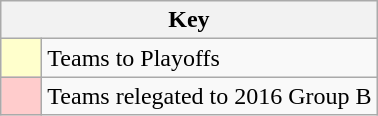<table class="wikitable" style="text-align: center;">
<tr>
<th colspan=2>Key</th>
</tr>
<tr>
<td style="background:#ffffcc; width:20px;"></td>
<td align=left>Teams to Playoffs</td>
</tr>
<tr>
<td style="background:#ffcccc; width:20px;"></td>
<td align=left>Teams relegated to 2016 Group B</td>
</tr>
</table>
